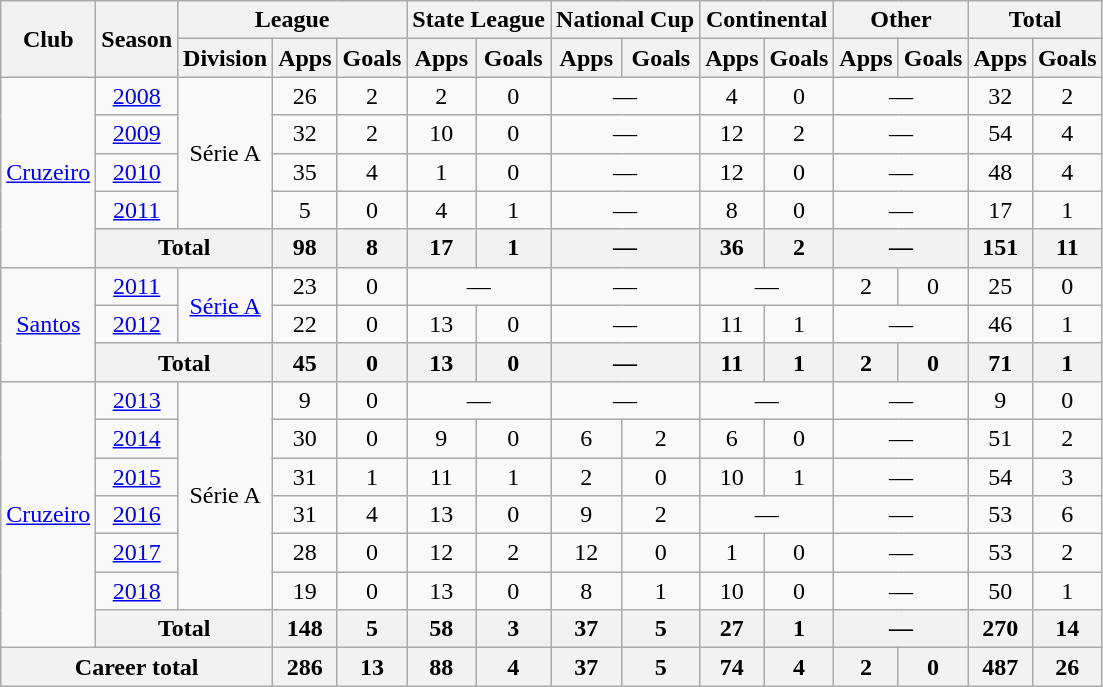<table class="wikitable" style="text-align: center;">
<tr>
<th rowspan="2">Club</th>
<th rowspan="2">Season</th>
<th colspan="3">League</th>
<th colspan="2">State League</th>
<th colspan="2">National Cup</th>
<th colspan="2">Continental</th>
<th colspan="2">Other</th>
<th colspan="2">Total</th>
</tr>
<tr>
<th>Division</th>
<th>Apps</th>
<th>Goals</th>
<th>Apps</th>
<th>Goals</th>
<th>Apps</th>
<th>Goals</th>
<th>Apps</th>
<th>Goals</th>
<th>Apps</th>
<th>Goals</th>
<th>Apps</th>
<th>Goals</th>
</tr>
<tr>
<td rowspan="5"><a href='#'>Cruzeiro</a></td>
<td><a href='#'>2008</a></td>
<td rowspan="4">Série A</td>
<td>26</td>
<td>2</td>
<td>2</td>
<td>0</td>
<td colspan="2">—</td>
<td>4</td>
<td>0</td>
<td colspan="2">—</td>
<td>32</td>
<td>2</td>
</tr>
<tr>
<td><a href='#'>2009</a></td>
<td>32</td>
<td>2</td>
<td>10</td>
<td>0</td>
<td colspan="2">—</td>
<td>12</td>
<td>2</td>
<td colspan="2">—</td>
<td>54</td>
<td>4</td>
</tr>
<tr>
<td><a href='#'>2010</a></td>
<td>35</td>
<td>4</td>
<td>1</td>
<td>0</td>
<td colspan="2">—</td>
<td>12</td>
<td>0</td>
<td colspan="2">—</td>
<td>48</td>
<td>4</td>
</tr>
<tr>
<td><a href='#'>2011</a></td>
<td>5</td>
<td>0</td>
<td>4</td>
<td>1</td>
<td colspan="2">—</td>
<td>8</td>
<td>0</td>
<td colspan="2">—</td>
<td>17</td>
<td>1</td>
</tr>
<tr>
<th colspan="2">Total</th>
<th>98</th>
<th>8</th>
<th>17</th>
<th>1</th>
<th colspan="2">—</th>
<th>36</th>
<th>2</th>
<th colspan="2">—</th>
<th>151</th>
<th>11</th>
</tr>
<tr>
<td rowspan="3"><a href='#'>Santos</a></td>
<td><a href='#'>2011</a></td>
<td rowspan="2"><a href='#'>Série A</a></td>
<td>23</td>
<td>0</td>
<td colspan="2">—</td>
<td colspan="2">—</td>
<td colspan="2">—</td>
<td>2</td>
<td>0</td>
<td>25</td>
<td>0</td>
</tr>
<tr>
<td><a href='#'>2012</a></td>
<td>22</td>
<td>0</td>
<td>13</td>
<td>0</td>
<td colspan="2">—</td>
<td>11</td>
<td>1</td>
<td colspan="2">—</td>
<td>46</td>
<td>1</td>
</tr>
<tr>
<th colspan="2">Total</th>
<th>45</th>
<th>0</th>
<th>13</th>
<th>0</th>
<th colspan="2">—</th>
<th>11</th>
<th>1</th>
<th>2</th>
<th>0</th>
<th>71</th>
<th>1</th>
</tr>
<tr>
<td rowspan="7"><a href='#'>Cruzeiro</a></td>
<td><a href='#'>2013</a></td>
<td rowspan="6">Série A</td>
<td>9</td>
<td>0</td>
<td colspan="2">—</td>
<td colspan="2">—</td>
<td colspan="2">—</td>
<td colspan="2">—</td>
<td>9</td>
<td>0</td>
</tr>
<tr>
<td><a href='#'>2014</a></td>
<td>30</td>
<td>0</td>
<td>9</td>
<td>0</td>
<td>6</td>
<td>2</td>
<td>6</td>
<td>0</td>
<td colspan="2">—</td>
<td>51</td>
<td>2</td>
</tr>
<tr>
<td><a href='#'>2015</a></td>
<td>31</td>
<td>1</td>
<td>11</td>
<td>1</td>
<td>2</td>
<td>0</td>
<td>10</td>
<td>1</td>
<td colspan="2">—</td>
<td>54</td>
<td>3</td>
</tr>
<tr>
<td><a href='#'>2016</a></td>
<td>31</td>
<td>4</td>
<td>13</td>
<td>0</td>
<td>9</td>
<td>2</td>
<td colspan="2">—</td>
<td colspan="2">—</td>
<td>53</td>
<td>6</td>
</tr>
<tr>
<td><a href='#'>2017</a></td>
<td>28</td>
<td>0</td>
<td>12</td>
<td>2</td>
<td>12</td>
<td>0</td>
<td>1</td>
<td>0</td>
<td colspan="2">—</td>
<td>53</td>
<td>2</td>
</tr>
<tr>
<td><a href='#'>2018</a></td>
<td>19</td>
<td>0</td>
<td>13</td>
<td>0</td>
<td>8</td>
<td>1</td>
<td>10</td>
<td>0</td>
<td colspan="2">—</td>
<td>50</td>
<td>1</td>
</tr>
<tr>
<th colspan="2">Total</th>
<th>148</th>
<th>5</th>
<th>58</th>
<th>3</th>
<th>37</th>
<th>5</th>
<th>27</th>
<th>1</th>
<th colspan="2">—</th>
<th>270</th>
<th>14</th>
</tr>
<tr>
<th colspan="3">Career total</th>
<th>286</th>
<th>13</th>
<th>88</th>
<th>4</th>
<th>37</th>
<th>5</th>
<th>74</th>
<th>4</th>
<th>2</th>
<th>0</th>
<th>487</th>
<th>26</th>
</tr>
</table>
